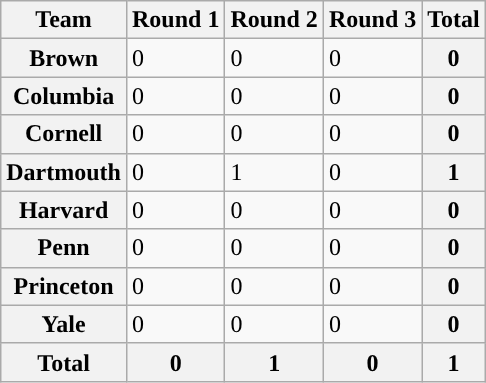<table class="wikitable sortable">
<tr>
<th>Team</th>
<th>Round 1</th>
<th>Round 2</th>
<th>Round 3</th>
<th>Total</th>
</tr>
<tr>
<th>Brown</th>
<td>0</td>
<td>0</td>
<td>0</td>
<th>0</th>
</tr>
<tr>
<th>Columbia</th>
<td>0</td>
<td>0</td>
<td>0</td>
<th>0</th>
</tr>
<tr>
<th>Cornell</th>
<td>0</td>
<td>0</td>
<td>0</td>
<th>0</th>
</tr>
<tr>
<th>Dartmouth</th>
<td>0</td>
<td>1</td>
<td>0</td>
<th>1</th>
</tr>
<tr>
<th>Harvard</th>
<td>0</td>
<td>0</td>
<td>0</td>
<th>0</th>
</tr>
<tr>
<th>Penn</th>
<td>0</td>
<td>0</td>
<td>0</td>
<th>0</th>
</tr>
<tr>
<th>Princeton</th>
<td>0</td>
<td>0</td>
<td>0</td>
<th>0</th>
</tr>
<tr>
<th>Yale</th>
<td>0</td>
<td>0</td>
<td>0</td>
<th>0</th>
</tr>
<tr>
<th>Total</th>
<th>0</th>
<th>1</th>
<th>0</th>
<th>1</th>
</tr>
</table>
